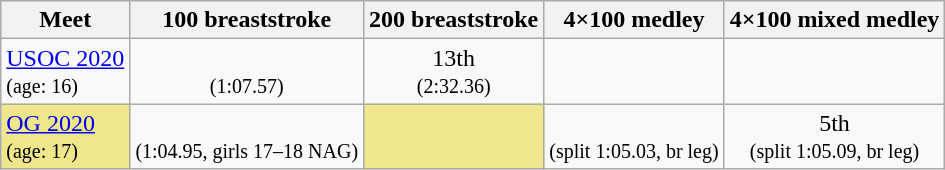<table class="sortable wikitable">
<tr>
<th>Meet</th>
<th class="unsortable">100 breaststroke</th>
<th class="unsortable">200 breaststroke</th>
<th class="unsortable">4×100 medley</th>
<th class="unsortable">4×100 mixed medley</th>
</tr>
<tr>
<td><a href='#'>USOC 2020</a><br><small>(age: 16)</small></td>
<td align="center"><br><small>(1:07.57)</small></td>
<td align="center">13th<br><small>(2:32.36)</small></td>
<td></td>
<td></td>
</tr>
<tr>
<td style="background:#f0e68c"><a href='#'>OG 2020</a><br><small>(age: 17)</small></td>
<td align="center"><br><small>(1:04.95, girls 17–18 NAG)</small></td>
<td style="background:#f0e68c"></td>
<td align="center"><br><small>(split 1:05.03, br leg)</small></td>
<td align="center">5th<br><small>(split 1:05.09, br leg)</small></td>
</tr>
</table>
